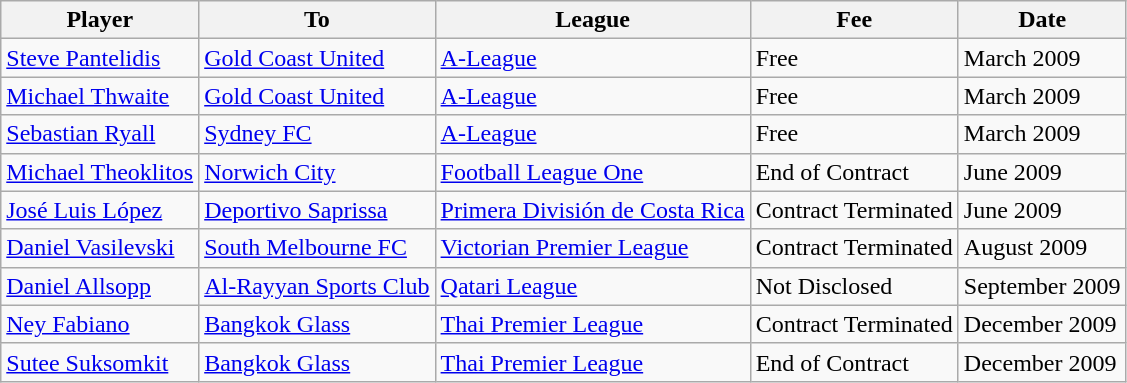<table class="wikitable">
<tr>
<th>Player</th>
<th>To</th>
<th>League</th>
<th>Fee</th>
<th>Date</th>
</tr>
<tr>
<td> <a href='#'>Steve Pantelidis</a></td>
<td><a href='#'>Gold Coast United</a></td>
<td> <a href='#'>A-League</a></td>
<td>Free</td>
<td>March 2009</td>
</tr>
<tr>
<td> <a href='#'>Michael Thwaite</a></td>
<td><a href='#'>Gold Coast United</a></td>
<td> <a href='#'>A-League</a></td>
<td>Free</td>
<td>March 2009</td>
</tr>
<tr>
<td> <a href='#'>Sebastian Ryall</a></td>
<td><a href='#'>Sydney FC</a></td>
<td> <a href='#'>A-League</a></td>
<td>Free</td>
<td>March 2009</td>
</tr>
<tr>
<td> <a href='#'>Michael Theoklitos</a></td>
<td><a href='#'>Norwich City</a></td>
<td> <a href='#'>Football League One</a></td>
<td>End of Contract</td>
<td>June 2009</td>
</tr>
<tr>
<td> <a href='#'>José Luis López</a></td>
<td><a href='#'>Deportivo Saprissa</a></td>
<td> <a href='#'>Primera División de Costa Rica</a></td>
<td>Contract Terminated</td>
<td>June 2009</td>
</tr>
<tr>
<td> <a href='#'>Daniel Vasilevski</a></td>
<td><a href='#'>South Melbourne FC</a></td>
<td> <a href='#'>Victorian Premier League</a></td>
<td>Contract Terminated</td>
<td>August 2009</td>
</tr>
<tr>
<td> <a href='#'>Daniel Allsopp</a></td>
<td><a href='#'>Al-Rayyan Sports Club</a></td>
<td> <a href='#'>Qatari League</a></td>
<td>Not Disclosed</td>
<td>September 2009</td>
</tr>
<tr>
<td> <a href='#'>Ney Fabiano</a></td>
<td><a href='#'>Bangkok Glass</a></td>
<td> <a href='#'>Thai Premier League</a></td>
<td>Contract Terminated</td>
<td>December 2009</td>
</tr>
<tr>
<td> <a href='#'>Sutee Suksomkit</a></td>
<td><a href='#'>Bangkok Glass</a></td>
<td> <a href='#'>Thai Premier League</a></td>
<td>End of Contract</td>
<td>December 2009</td>
</tr>
</table>
